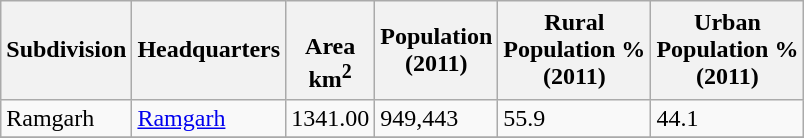<table class="wikitable sortable">
<tr>
<th>Subdivision</th>
<th>Headquarters</th>
<th><br>Area<br>km<sup>2</sup></th>
<th>Population<br>(2011)</th>
<th>Rural<br>Population %<br>(2011)</th>
<th>Urban<br> Population % <br>(2011)</th>
</tr>
<tr>
<td>Ramgarh</td>
<td><a href='#'>Ramgarh</a></td>
<td>1341.00</td>
<td>949,443</td>
<td>55.9</td>
<td>44.1</td>
</tr>
<tr>
</tr>
</table>
